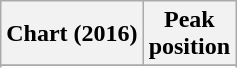<table class="wikitable sortable plainrowheaders" style="text-align:center">
<tr>
<th scope="col">Chart (2016)</th>
<th scope="col">Peak<br> position</th>
</tr>
<tr>
</tr>
<tr>
</tr>
</table>
